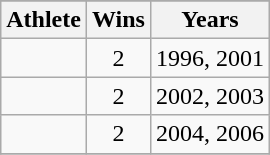<table class="wikitable">
<tr>
</tr>
<tr>
<th>Athlete</th>
<th>Wins</th>
<th>Years</th>
</tr>
<tr>
<td></td>
<td align=center>2</td>
<td>1996, 2001</td>
</tr>
<tr>
<td></td>
<td align=center>2</td>
<td>2002, 2003</td>
</tr>
<tr>
<td></td>
<td align=center>2</td>
<td>2004, 2006</td>
</tr>
<tr>
</tr>
</table>
